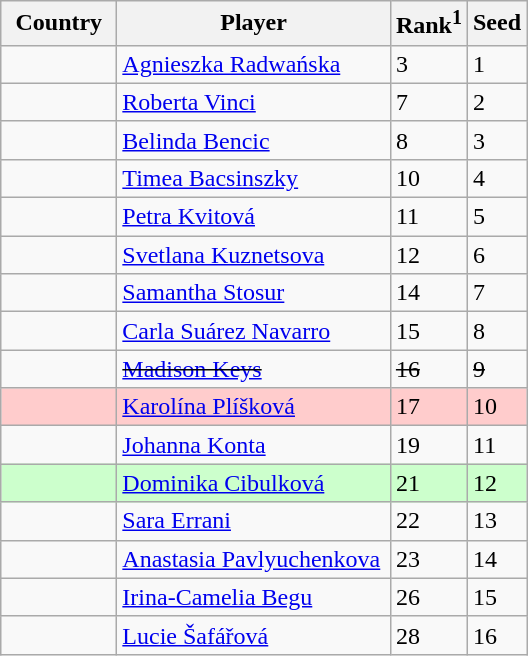<table class="wikitable" border="1">
<tr>
<th width="70">Country</th>
<th width="175">Player</th>
<th>Rank<sup>1</sup></th>
<th>Seed</th>
</tr>
<tr>
<td></td>
<td><a href='#'>Agnieszka Radwańska</a></td>
<td>3</td>
<td>1</td>
</tr>
<tr>
<td></td>
<td><a href='#'>Roberta Vinci</a></td>
<td>7</td>
<td>2</td>
</tr>
<tr>
<td></td>
<td><a href='#'>Belinda Bencic</a></td>
<td>8</td>
<td>3</td>
</tr>
<tr>
<td></td>
<td><a href='#'>Timea Bacsinszky</a></td>
<td>10</td>
<td>4</td>
</tr>
<tr>
<td></td>
<td><a href='#'>Petra Kvitová</a></td>
<td>11</td>
<td>5</td>
</tr>
<tr>
<td></td>
<td><a href='#'>Svetlana Kuznetsova</a></td>
<td>12</td>
<td>6</td>
</tr>
<tr>
<td></td>
<td><a href='#'>Samantha Stosur</a></td>
<td>14</td>
<td>7</td>
</tr>
<tr>
<td></td>
<td><a href='#'>Carla Suárez Navarro</a></td>
<td>15</td>
<td>8</td>
</tr>
<tr>
<td><s></s></td>
<td><s><a href='#'>Madison Keys</a></s></td>
<td><s>16</s></td>
<td><s>9</s></td>
</tr>
<tr style="background:#fcc;">
<td></td>
<td><a href='#'>Karolína Plíšková</a></td>
<td>17</td>
<td>10</td>
</tr>
<tr>
<td></td>
<td><a href='#'>Johanna Konta</a></td>
<td>19</td>
<td>11</td>
</tr>
<tr style="background:#cfc;">
<td></td>
<td><a href='#'>Dominika Cibulková</a></td>
<td>21</td>
<td>12</td>
</tr>
<tr>
<td></td>
<td><a href='#'>Sara Errani</a></td>
<td>22</td>
<td>13</td>
</tr>
<tr>
<td></td>
<td><a href='#'>Anastasia Pavlyuchenkova</a></td>
<td>23</td>
<td>14</td>
</tr>
<tr>
<td></td>
<td><a href='#'>Irina-Camelia Begu</a></td>
<td>26</td>
<td>15</td>
</tr>
<tr>
<td></td>
<td><a href='#'>Lucie Šafářová</a></td>
<td>28</td>
<td>16</td>
</tr>
</table>
